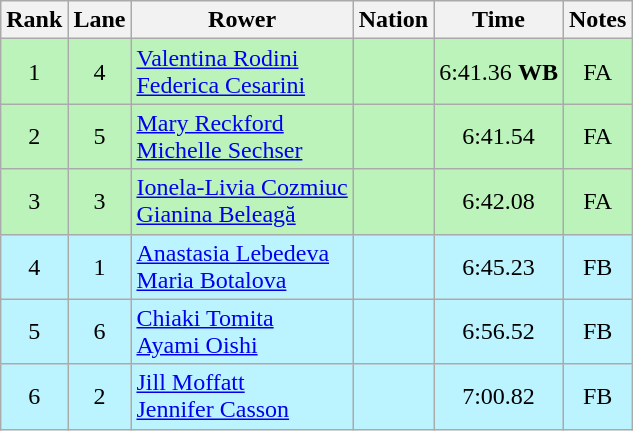<table class="wikitable sortable" style="text-align:center">
<tr>
<th>Rank</th>
<th>Lane</th>
<th>Rower</th>
<th>Nation</th>
<th>Time</th>
<th>Notes</th>
</tr>
<tr bgcolor=bbf3bb>
<td>1</td>
<td>4</td>
<td align=left><a href='#'>Valentina Rodini</a><br><a href='#'>Federica Cesarini</a></td>
<td align=left></td>
<td>6:41.36 <strong>WB</strong></td>
<td>FA</td>
</tr>
<tr bgcolor=bbf3bb>
<td>2</td>
<td>5</td>
<td align=left><a href='#'>Mary Reckford</a><br><a href='#'>Michelle Sechser</a></td>
<td align=left></td>
<td>6:41.54</td>
<td>FA</td>
</tr>
<tr bgcolor=bbf3bb>
<td>3</td>
<td>3</td>
<td align="left"><a href='#'>Ionela-Livia Cozmiuc</a><br><a href='#'>Gianina Beleagă</a></td>
<td align="left"></td>
<td>6:42.08</td>
<td>FA</td>
</tr>
<tr bgcolor=bbf3ff>
<td>4</td>
<td>1</td>
<td align="left"><a href='#'>Anastasia Lebedeva</a><br><a href='#'>Maria Botalova</a></td>
<td align="left"></td>
<td>6:45.23</td>
<td>FB</td>
</tr>
<tr bgcolor=bbf3ff>
<td>5</td>
<td>6</td>
<td align="left"><a href='#'>Chiaki Tomita</a><br><a href='#'>Ayami Oishi</a></td>
<td align="left"></td>
<td>6:56.52</td>
<td>FB</td>
</tr>
<tr bgcolor=bbf3ff>
<td>6</td>
<td>2</td>
<td align="left"><a href='#'>Jill Moffatt</a><br><a href='#'>Jennifer Casson</a></td>
<td align="left"></td>
<td>7:00.82</td>
<td>FB</td>
</tr>
</table>
